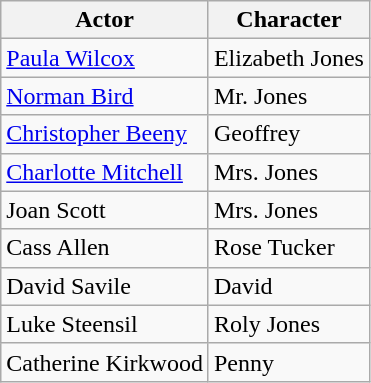<table class="wikitable">
<tr>
<th>Actor</th>
<th>Character</th>
</tr>
<tr>
<td><a href='#'>Paula Wilcox</a></td>
<td>Elizabeth Jones</td>
</tr>
<tr>
<td><a href='#'>Norman Bird</a></td>
<td>Mr. Jones</td>
</tr>
<tr>
<td><a href='#'>Christopher Beeny</a></td>
<td>Geoffrey</td>
</tr>
<tr>
<td><a href='#'>Charlotte Mitchell</a></td>
<td>Mrs. Jones</td>
</tr>
<tr>
<td>Joan Scott</td>
<td>Mrs. Jones</td>
</tr>
<tr>
<td>Cass Allen</td>
<td>Rose Tucker</td>
</tr>
<tr>
<td>David Savile</td>
<td>David</td>
</tr>
<tr>
<td>Luke Steensil</td>
<td>Roly Jones</td>
</tr>
<tr>
<td>Catherine Kirkwood</td>
<td>Penny</td>
</tr>
</table>
